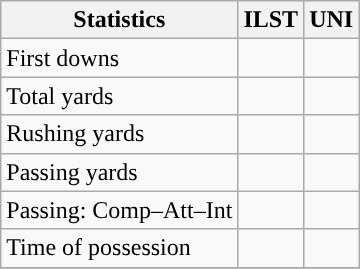<table class="wikitable" style="float: left;">
<tr>
<th>Statistics</th>
<th>ILST</th>
<th>UNI</th>
</tr>
<tr>
<td>First downs</td>
<td></td>
<td></td>
</tr>
<tr>
<td>Total yards</td>
<td></td>
<td></td>
</tr>
<tr>
<td>Rushing yards</td>
<td></td>
<td></td>
</tr>
<tr>
<td>Passing yards</td>
<td></td>
<td></td>
</tr>
<tr>
<td>Passing: Comp–Att–Int</td>
<td></td>
<td></td>
</tr>
<tr>
<td>Time of possession</td>
<td></td>
<td></td>
</tr>
<tr>
</tr>
</table>
